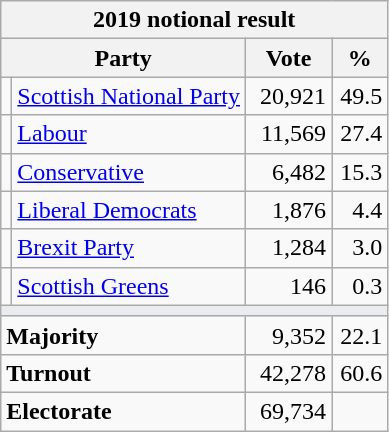<table class="wikitable">
<tr>
<th colspan="4">2019 notional result  </th>
</tr>
<tr>
<th bgcolor="#DDDDFF" width="130px" colspan="2">Party</th>
<th bgcolor="#DDDDFF" width="50px">Vote</th>
<th bgcolor="#DDDDFF" width="30px">%</th>
</tr>
<tr>
<td></td>
<td><a href='#'>Scottish National Party</a></td>
<td align=right>20,921</td>
<td align=right>49.5</td>
</tr>
<tr>
<td></td>
<td><a href='#'>Labour</a></td>
<td align="right">11,569</td>
<td align="right">27.4</td>
</tr>
<tr>
<td></td>
<td><a href='#'>Conservative</a></td>
<td align=right>6,482</td>
<td align=right>15.3</td>
</tr>
<tr>
<td></td>
<td><a href='#'>Liberal Democrats</a></td>
<td align=right>1,876</td>
<td align=right>4.4</td>
</tr>
<tr>
<td></td>
<td><a href='#'> Brexit Party</a></td>
<td align=right>1,284</td>
<td align=right>3.0</td>
</tr>
<tr>
<td></td>
<td><a href='#'>Scottish Greens</a></td>
<td align=right>146</td>
<td align=right>0.3</td>
</tr>
<tr>
<td colspan="4" bgcolor="#EAECF0"></td>
</tr>
<tr>
<td colspan="2"><strong>Majority</strong></td>
<td align="right">9,352</td>
<td align="right">22.1</td>
</tr>
<tr>
<td colspan="2"><strong>Turnout</strong></td>
<td align="right">42,278</td>
<td align="right">60.6</td>
</tr>
<tr>
<td colspan="2"><strong>Electorate</strong></td>
<td align=right>69,734</td>
</tr>
</table>
